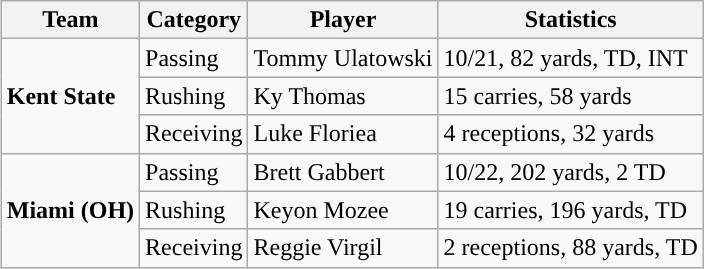<table class="wikitable" style="float: right;">
<tr>
<th>Team</th>
<th>Category</th>
<th>Player</th>
<th>Statistics</th>
</tr>
<tr>
<td rowspan=3><strong>Kent State</strong></td>
<td>Passing</td>
<td>Tommy Ulatowski</td>
<td>10/21, 82 yards, TD, INT</td>
</tr>
<tr>
<td>Rushing</td>
<td>Ky Thomas</td>
<td>15 carries, 58 yards</td>
</tr>
<tr>
<td>Receiving</td>
<td>Luke Floriea</td>
<td>4 receptions, 32 yards</td>
</tr>
<tr>
<td rowspan=3><strong>Miami (OH)</strong></td>
<td>Passing</td>
<td>Brett Gabbert</td>
<td>10/22, 202 yards, 2 TD</td>
</tr>
<tr>
<td>Rushing</td>
<td>Keyon Mozee</td>
<td>19 carries, 196 yards, TD</td>
</tr>
<tr>
<td>Receiving</td>
<td>Reggie Virgil</td>
<td>2 receptions, 88 yards, TD</td>
</tr>
</table>
